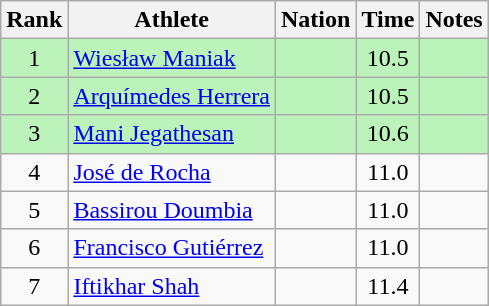<table class="wikitable sortable" style="text-align:center">
<tr>
<th>Rank</th>
<th>Athlete</th>
<th>Nation</th>
<th>Time</th>
<th>Notes</th>
</tr>
<tr bgcolor=bbf3bb>
<td>1</td>
<td align=left><a href='#'>Wiesław Maniak</a></td>
<td align=left></td>
<td>10.5</td>
<td></td>
</tr>
<tr bgcolor=bbf3bb>
<td>2</td>
<td align=left><a href='#'>Arquímedes Herrera</a></td>
<td align=left></td>
<td>10.5</td>
<td></td>
</tr>
<tr bgcolor=bbf3bb>
<td>3</td>
<td align=left><a href='#'>Mani Jegathesan</a></td>
<td align=left></td>
<td>10.6</td>
<td></td>
</tr>
<tr>
<td>4</td>
<td align=left><a href='#'>José de Rocha</a></td>
<td align=left></td>
<td>11.0</td>
<td></td>
</tr>
<tr>
<td>5</td>
<td align=left><a href='#'>Bassirou Doumbia</a></td>
<td align=left></td>
<td>11.0</td>
<td></td>
</tr>
<tr>
<td>6</td>
<td align=left><a href='#'>Francisco Gutiérrez</a></td>
<td align=left></td>
<td>11.0</td>
<td></td>
</tr>
<tr>
<td>7</td>
<td align=left><a href='#'>Iftikhar Shah</a></td>
<td align=left></td>
<td>11.4</td>
<td></td>
</tr>
</table>
